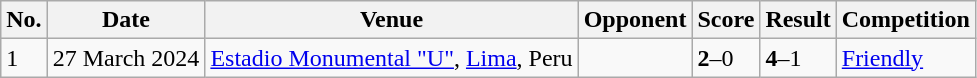<table class="wikitable sortable">
<tr>
<th scope="col">No.</th>
<th scope="col">Date</th>
<th scope="col">Venue</th>
<th scope="col">Opponent</th>
<th scope="col">Score</th>
<th scope="col">Result</th>
<th scope="col">Competition</th>
</tr>
<tr>
<td>1</td>
<td>27 March 2024</td>
<td><a href='#'>Estadio Monumental "U"</a>, <a href='#'>Lima</a>, Peru</td>
<td></td>
<td><strong>2</strong>–0</td>
<td><strong>4</strong>–1</td>
<td><a href='#'>Friendly</a></td>
</tr>
</table>
